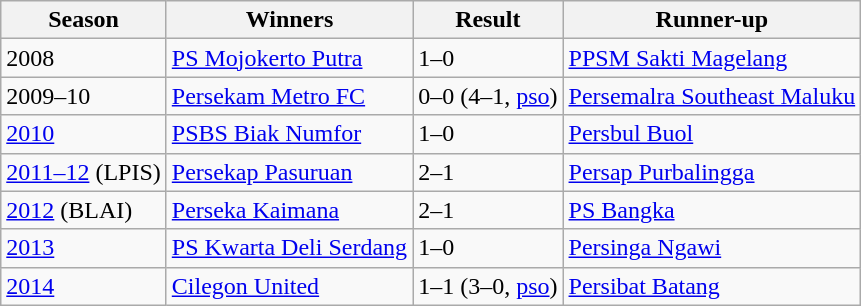<table class="wikitable">
<tr>
<th>Season</th>
<th>Winners</th>
<th>Result</th>
<th>Runner-up</th>
</tr>
<tr>
<td>2008</td>
<td><a href='#'>PS Mojokerto Putra</a></td>
<td>1–0</td>
<td><a href='#'>PPSM Sakti Magelang</a></td>
</tr>
<tr>
<td>2009–10</td>
<td><a href='#'>Persekam Metro FC</a></td>
<td>0–0 (4–1, <a href='#'>pso</a>)</td>
<td><a href='#'>Persemalra Southeast Maluku</a></td>
</tr>
<tr>
<td><a href='#'>2010</a></td>
<td><a href='#'>PSBS Biak Numfor</a></td>
<td>1–0</td>
<td><a href='#'>Persbul Buol</a></td>
</tr>
<tr>
<td><a href='#'>2011–12</a> (LPIS)</td>
<td><a href='#'>Persekap Pasuruan</a></td>
<td>2–1</td>
<td><a href='#'>Persap Purbalingga</a></td>
</tr>
<tr>
<td><a href='#'>2012</a> (BLAI)</td>
<td><a href='#'>Perseka Kaimana</a></td>
<td>2–1</td>
<td><a href='#'>PS Bangka</a></td>
</tr>
<tr>
<td><a href='#'>2013</a></td>
<td><a href='#'>PS Kwarta Deli Serdang</a></td>
<td>1–0</td>
<td><a href='#'>Persinga Ngawi</a></td>
</tr>
<tr>
<td><a href='#'>2014</a></td>
<td><a href='#'>Cilegon United</a></td>
<td>1–1 (3–0, <a href='#'>pso</a>)</td>
<td><a href='#'>Persibat Batang</a></td>
</tr>
</table>
